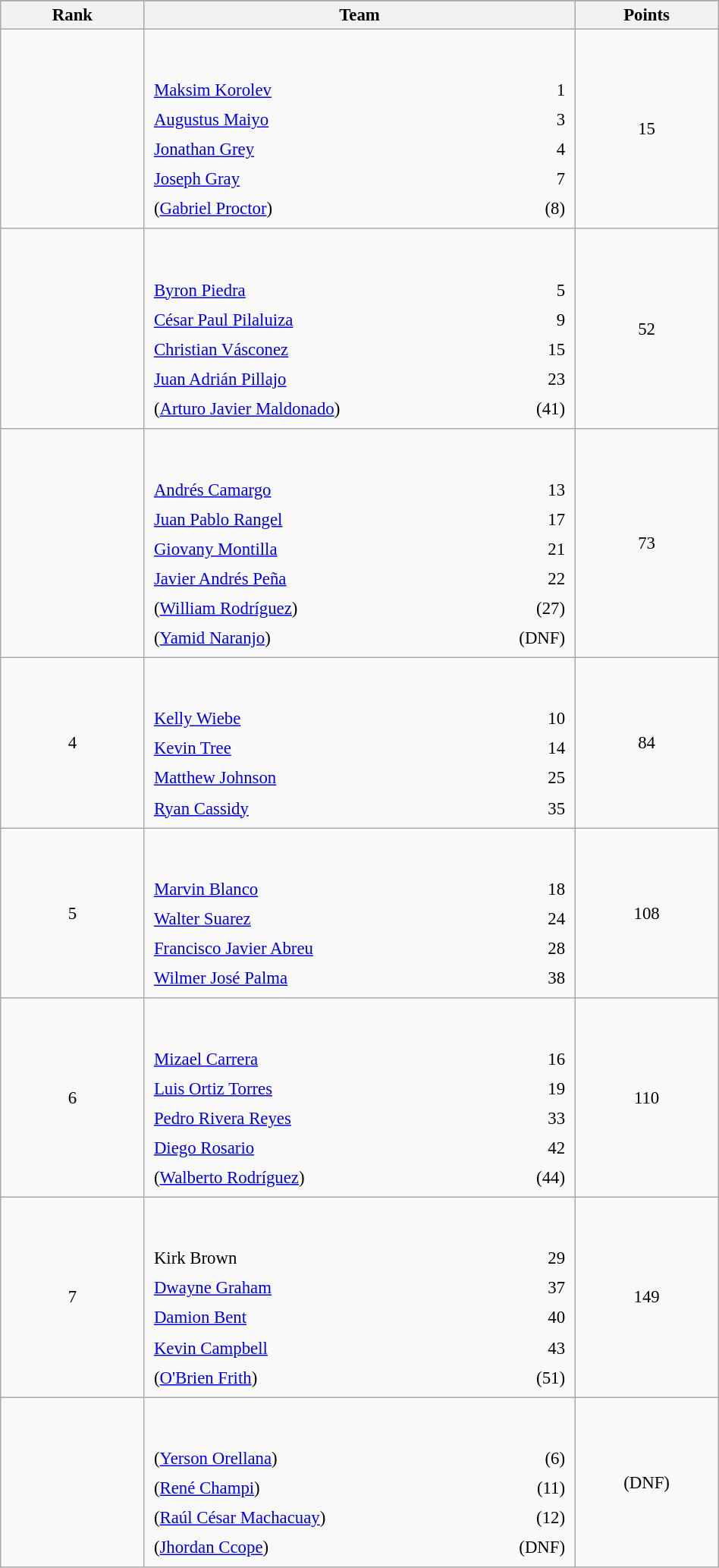<table class="wikitable sortable" style=" text-align:center; font-size:95%;" width="50%">
<tr>
</tr>
<tr>
<th width=10%>Rank</th>
<th width=30%>Team</th>
<th width=10%>Points</th>
</tr>
<tr>
<td align=center></td>
<td align=left> <br><br><table width=100%>
<tr>
<td align=left style="border:0"><a href='#'>Maksim Korolev</a></td>
<td align=right style="border:0">1</td>
</tr>
<tr>
<td align=left style="border:0"><a href='#'>Augustus Maiyo</a></td>
<td align=right style="border:0">3</td>
</tr>
<tr>
<td align=left style="border:0"><a href='#'>Jonathan Grey</a></td>
<td align=right style="border:0">4</td>
</tr>
<tr>
<td align=left style="border:0"><a href='#'>Joseph Gray</a></td>
<td align=right style="border:0">7</td>
</tr>
<tr>
<td align=left style="border:0">(<a href='#'>Gabriel Proctor</a>)</td>
<td align=right style="border:0">(8)</td>
</tr>
</table>
</td>
<td>15</td>
</tr>
<tr>
<td align=center></td>
<td align=left> <br><br><table width=100%>
<tr>
<td align=left style="border:0"><a href='#'>Byron Piedra</a></td>
<td align=right style="border:0">5</td>
</tr>
<tr>
<td align=left style="border:0"><a href='#'>César Paul Pilaluiza</a></td>
<td align=right style="border:0">9</td>
</tr>
<tr>
<td align=left style="border:0"><a href='#'>Christian Vásconez</a></td>
<td align=right style="border:0">15</td>
</tr>
<tr>
<td align=left style="border:0"><a href='#'>Juan Adrián Pillajo</a></td>
<td align=right style="border:0">23</td>
</tr>
<tr>
<td align=left style="border:0">(<a href='#'>Arturo Javier Maldonado</a>)</td>
<td align=right style="border:0">(41)</td>
</tr>
</table>
</td>
<td>52</td>
</tr>
<tr>
<td align=center></td>
<td align=left> <br><br><table width=100%>
<tr>
<td align=left style="border:0"><a href='#'>Andrés Camargo</a></td>
<td align=right style="border:0">13</td>
</tr>
<tr>
<td align=left style="border:0"><a href='#'>Juan Pablo Rangel</a></td>
<td align=right style="border:0">17</td>
</tr>
<tr>
<td align=left style="border:0"><a href='#'>Giovany Montilla</a></td>
<td align=right style="border:0">21</td>
</tr>
<tr>
<td align=left style="border:0"><a href='#'>Javier Andrés Peña</a></td>
<td align=right style="border:0">22</td>
</tr>
<tr>
<td align=left style="border:0">(<a href='#'>William Rodríguez</a>)</td>
<td align=right style="border:0">(27)</td>
</tr>
<tr>
<td align=left style="border:0">(<a href='#'>Yamid Naranjo</a>)</td>
<td align=right style="border:0">(DNF)</td>
</tr>
</table>
</td>
<td>73</td>
</tr>
<tr>
<td align=center>4</td>
<td align=left> <br><br><table width=100%>
<tr>
<td align=left style="border:0"><a href='#'>Kelly Wiebe</a></td>
<td align=right style="border:0">10</td>
</tr>
<tr>
<td align=left style="border:0"><a href='#'>Kevin Tree</a></td>
<td align=right style="border:0">14</td>
</tr>
<tr>
<td align=left style="border:0"><a href='#'>Matthew Johnson</a></td>
<td align=right style="border:0">25</td>
</tr>
<tr>
<td align=left style="border:0"><a href='#'>Ryan Cassidy</a></td>
<td align=right style="border:0">35</td>
</tr>
</table>
</td>
<td>84</td>
</tr>
<tr>
<td align=center>5</td>
<td align=left> <br><br><table width=100%>
<tr>
<td align=left style="border:0"><a href='#'>Marvin Blanco</a></td>
<td align=right style="border:0">18</td>
</tr>
<tr>
<td align=left style="border:0"><a href='#'>Walter Suarez</a></td>
<td align=right style="border:0">24</td>
</tr>
<tr>
<td align=left style="border:0"><a href='#'>Francisco Javier Abreu</a></td>
<td align=right style="border:0">28</td>
</tr>
<tr>
<td align=left style="border:0"><a href='#'>Wilmer José Palma</a></td>
<td align=right style="border:0">38</td>
</tr>
</table>
</td>
<td>108</td>
</tr>
<tr>
<td align=center>6</td>
<td align=left> <br><br><table width=100%>
<tr>
<td align=left style="border:0"><a href='#'>Mizael Carrera</a></td>
<td align=right style="border:0">16</td>
</tr>
<tr>
<td align=left style="border:0"><a href='#'>Luis Ortiz Torres</a></td>
<td align=right style="border:0">19</td>
</tr>
<tr>
<td align=left style="border:0"><a href='#'>Pedro Rivera Reyes</a></td>
<td align=right style="border:0">33</td>
</tr>
<tr>
<td align=left style="border:0"><a href='#'>Diego Rosario</a></td>
<td align=right style="border:0">42</td>
</tr>
<tr>
<td align=left style="border:0">(<a href='#'>Walberto Rodríguez</a>)</td>
<td align=right style="border:0">(44)</td>
</tr>
</table>
</td>
<td>110</td>
</tr>
<tr>
<td align=center>7</td>
<td align=left> <br><br><table width=100%>
<tr>
<td align=left style="border:0">Kirk Brown</td>
<td align=right style="border:0">29</td>
</tr>
<tr>
<td align=left style="border:0"><a href='#'>Dwayne Graham</a></td>
<td align=right style="border:0">37</td>
</tr>
<tr>
<td align=left style="border:0"><a href='#'>Damion Bent</a></td>
<td align=right style="border:0">40</td>
</tr>
<tr>
<td align=left style="border:0"><a href='#'>Kevin Campbell</a></td>
<td align=right style="border:0">43</td>
</tr>
<tr>
<td align=left style="border:0">(<a href='#'>O'Brien Frith</a>)</td>
<td align=right style="border:0">(51)</td>
</tr>
</table>
</td>
<td>149</td>
</tr>
<tr>
<td align=center></td>
<td align=left> <br><br><table width=100%>
<tr>
<td align=left style="border:0">(<a href='#'>Yerson Orellana</a>)</td>
<td align=right style="border:0">(6)</td>
</tr>
<tr>
<td align=left style="border:0">(<a href='#'>René Champi</a>)</td>
<td align=right style="border:0">(11)</td>
</tr>
<tr>
<td align=left style="border:0">(<a href='#'>Raúl César Machacuay</a>)</td>
<td align=right style="border:0">(12)</td>
</tr>
<tr>
<td align=left style="border:0">(<a href='#'>Jhordan Ccope</a>)</td>
<td align=right style="border:0">(DNF)</td>
</tr>
</table>
</td>
<td>(DNF)</td>
</tr>
</table>
